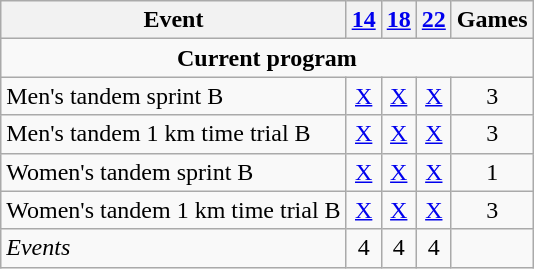<table class="wikitable">
<tr>
<th>Event</th>
<th><a href='#'>14</a></th>
<th><a href='#'>18</a></th>
<th><a href='#'>22</a></th>
<th>Games</th>
</tr>
<tr align=center>
<td colspan=5 align=center><strong>Current program</strong></td>
</tr>
<tr align=center>
<td align=left>Men's tandem sprint B</td>
<td><a href='#'>X</a></td>
<td><a href='#'>X</a></td>
<td><a href='#'>X</a></td>
<td>3</td>
</tr>
<tr align=center>
<td align=left>Men's tandem 1 km time trial B</td>
<td><a href='#'>X</a></td>
<td><a href='#'>X</a></td>
<td><a href='#'>X</a></td>
<td>3</td>
</tr>
<tr align=center>
<td align=left>Women's tandem sprint B</td>
<td><a href='#'>X</a></td>
<td><a href='#'>X</a></td>
<td><a href='#'>X</a></td>
<td>1</td>
</tr>
<tr align=center>
<td align=left>Women's tandem 1 km time trial B</td>
<td><a href='#'>X</a></td>
<td><a href='#'>X</a></td>
<td><a href='#'>X</a></td>
<td>3</td>
</tr>
<tr align=center>
<td align=left><em>Events</em></td>
<td>4</td>
<td>4</td>
<td>4</td>
<td></td>
</tr>
</table>
